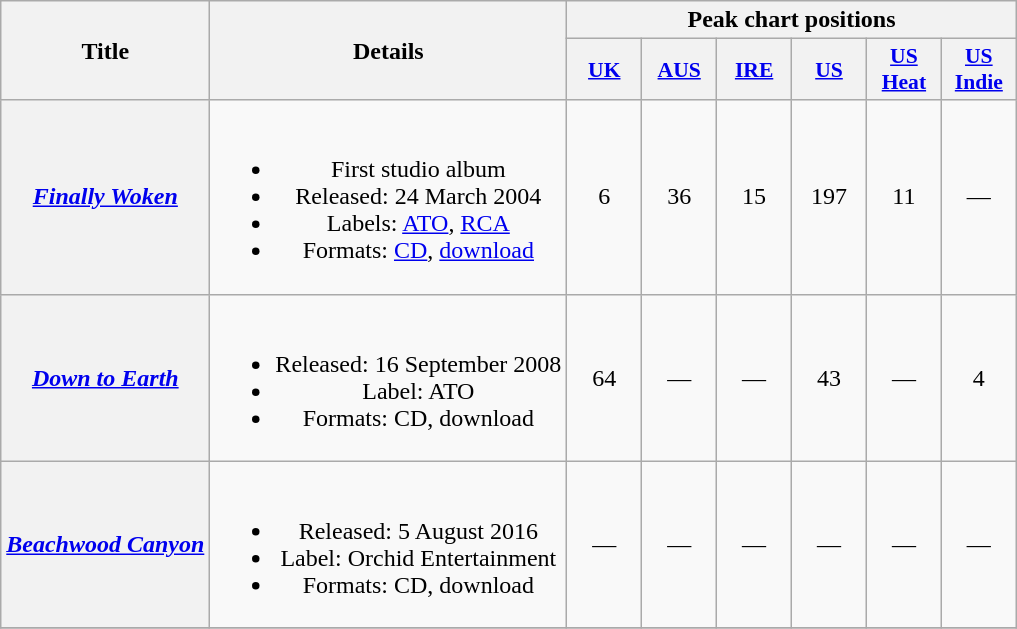<table class="wikitable plainrowheaders" style="text-align:center">
<tr>
<th rowspan="2">Title</th>
<th rowspan="2">Details</th>
<th colspan="6">Peak chart positions</th>
</tr>
<tr>
<th scope="col" style="width:3em;font-size:90%;"><a href='#'>UK</a><br></th>
<th scope="col" style="width:3em;font-size:90%;"><a href='#'>AUS</a><br></th>
<th scope="col" style="width:3em;font-size:90%;"><a href='#'>IRE</a><br></th>
<th scope="col" style="width:3em;font-size:90%;"><a href='#'>US</a><br></th>
<th scope="col" style="width:3em;font-size:90%;"><a href='#'>US <br> Heat</a></th>
<th scope="col" style="width:3em;font-size:90%;"><a href='#'>US <br> Indie</a></th>
</tr>
<tr>
<th scope="row"><em><a href='#'>Finally Woken</a></em></th>
<td><br><ul><li>First studio album</li><li>Released: 24 March 2004</li><li>Labels: <a href='#'>ATO</a>, <a href='#'>RCA</a></li><li>Formats: <a href='#'>CD</a>, <a href='#'>download</a></li></ul></td>
<td>6</td>
<td>36</td>
<td>15</td>
<td>197</td>
<td>11</td>
<td>—</td>
</tr>
<tr>
<th scope="row"><em><a href='#'>Down to Earth</a></em></th>
<td><br><ul><li>Released: 16 September 2008 </li><li>Label: ATO</li><li>Formats: CD, download</li></ul></td>
<td>64</td>
<td>—</td>
<td>—</td>
<td>43</td>
<td>—</td>
<td>4</td>
</tr>
<tr>
<th scope="row"><em><a href='#'>Beachwood Canyon</a></em></th>
<td><br><ul><li>Released: 5 August 2016</li><li>Label: Orchid Entertainment</li><li>Formats: CD, download</li></ul></td>
<td>—</td>
<td>—</td>
<td>—</td>
<td>—</td>
<td>—</td>
<td>—</td>
</tr>
<tr>
</tr>
</table>
